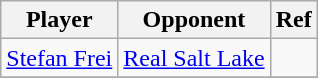<table class=wikitable>
<tr>
<th>Player</th>
<th>Opponent</th>
<th>Ref</th>
</tr>
<tr>
<td><a href='#'>Stefan Frei</a></td>
<td><a href='#'>Real Salt Lake</a></td>
<td></td>
</tr>
<tr>
</tr>
</table>
